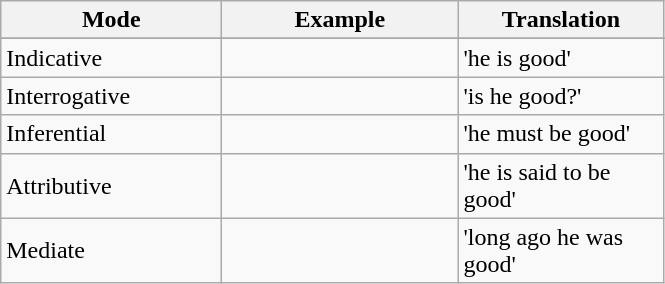<table class="wikitable">
<tr>
<th style="width: 140px;">Mode</th>
<th style="width: 150px;">Example</th>
<th style="width: 130px;">Translation</th>
</tr>
<tr>
</tr>
<tr>
<td>Indicative</td>
<td></td>
<td>'he is good'</td>
</tr>
<tr>
<td>Interrogative</td>
<td></td>
<td>'is he good?'</td>
</tr>
<tr>
<td>Inferential</td>
<td></td>
<td>'he must be good'</td>
</tr>
<tr>
<td>Attributive</td>
<td></td>
<td>'he is said to be good'</td>
</tr>
<tr>
<td>Mediate</td>
<td></td>
<td>'long ago he was good'</td>
</tr>
</table>
